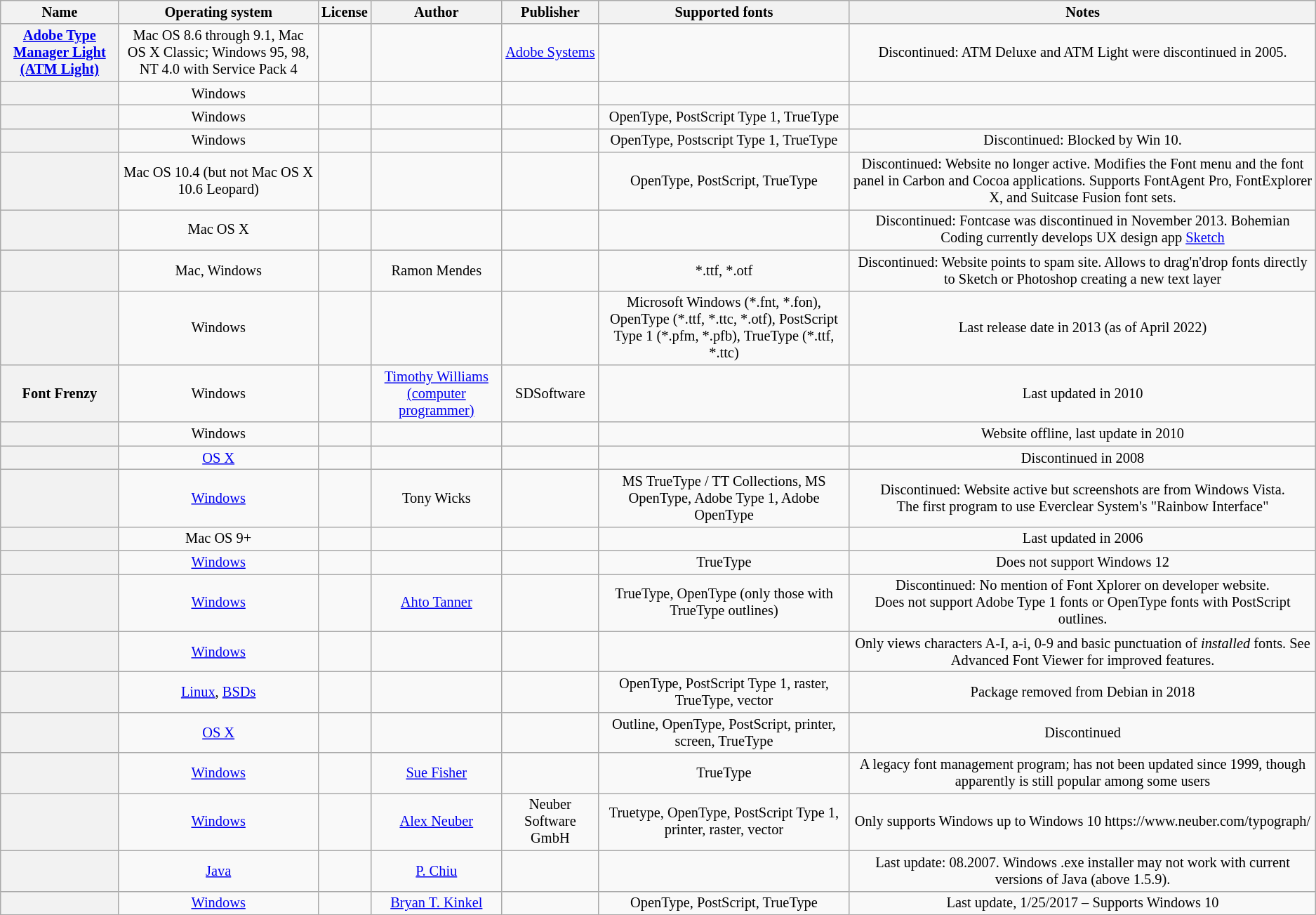<table style="font-size: 85%; text-align: center;" class="wikitable sortable">
<tr>
<th>Name</th>
<th>Operating system</th>
<th>License</th>
<th>Author</th>
<th>Publisher</th>
<th>Supported fonts</th>
<th>Notes</th>
</tr>
<tr>
<th><a href='#'>Adobe Type Manager Light (ATM Light)</a></th>
<td>Mac OS 8.6 through 9.1, Mac OS X Classic; Windows 95, 98, NT 4.0 with Service Pack 4</td>
<td></td>
<td></td>
<td><a href='#'>Adobe Systems</a></td>
<td></td>
<td>Discontinued: ATM Deluxe and ATM Light were discontinued in 2005.</td>
</tr>
<tr>
<th></th>
<td>Windows</td>
<td></td>
<td></td>
<td></td>
<td></td>
<td></td>
</tr>
<tr>
<th></th>
<td>Windows</td>
<td></td>
<td></td>
<td></td>
<td>OpenType, PostScript Type 1, TrueType</td>
<td></td>
</tr>
<tr>
<th></th>
<td>Windows</td>
<td></td>
<td></td>
<td></td>
<td>OpenType, Postscript Type 1, TrueType</td>
<td>Discontinued: Blocked by Win 10.</td>
</tr>
<tr>
<th></th>
<td>Mac OS 10.4 (but not Mac OS X 10.6 Leopard)</td>
<td></td>
<td></td>
<td></td>
<td>OpenType, PostScript, TrueType</td>
<td>Discontinued: Website no longer active. Modifies the Font menu and the font panel in Carbon and Cocoa applications. Supports FontAgent Pro, FontExplorer X, and Suitcase Fusion font sets.</td>
</tr>
<tr>
<th></th>
<td>Mac OS X</td>
<td></td>
<td></td>
<td></td>
<td></td>
<td>Discontinued: Fontcase was discontinued in November 2013. Bohemian Coding currently develops UX design app <a href='#'>Sketch</a></td>
</tr>
<tr>
<th></th>
<td>Mac, Windows</td>
<td></td>
<td>Ramon Mendes</td>
<td></td>
<td>*.ttf, *.otf</td>
<td>Discontinued: Website points to spam site. Allows to drag'n'drop fonts directly to Sketch or Photoshop creating a new text layer</td>
</tr>
<tr>
<th></th>
<td>Windows</td>
<td></td>
<td></td>
<td></td>
<td>Microsoft Windows (*.fnt, *.fon), OpenType (*.ttf, *.ttc, *.otf), PostScript Type 1 (*.pfm, *.pfb), TrueType (*.ttf, *.ttc)</td>
<td>Last release date in 2013 (as of April 2022)</td>
</tr>
<tr>
<th>Font Frenzy</th>
<td>Windows</td>
<td></td>
<td><a href='#'>Timothy Williams (computer programmer)</a></td>
<td>SDSoftware</td>
<td></td>
<td>Last updated in 2010</td>
</tr>
<tr>
<th></th>
<td>Windows</td>
<td></td>
<td></td>
<td></td>
<td></td>
<td>Website offline, last update in 2010</td>
</tr>
<tr>
<th></th>
<td><a href='#'>OS X</a></td>
<td></td>
<td></td>
<td></td>
<td></td>
<td>Discontinued in 2008</td>
</tr>
<tr>
<th></th>
<td><a href='#'>Windows</a></td>
<td></td>
<td>Tony Wicks</td>
<td></td>
<td>MS TrueType / TT Collections, MS OpenType, Adobe Type 1, Adobe OpenType</td>
<td>Discontinued: Website active but screenshots are from Windows Vista.<br>The first program to use Everclear System's "Rainbow Interface"</td>
</tr>
<tr>
<th></th>
<td>Mac OS 9+</td>
<td></td>
<td></td>
<td></td>
<td></td>
<td>Last updated in 2006</td>
</tr>
<tr>
<th></th>
<td><a href='#'>Windows</a></td>
<td></td>
<td></td>
<td></td>
<td>TrueType</td>
<td>Does not support Windows 12</td>
</tr>
<tr>
<th></th>
<td><a href='#'>Windows</a></td>
<td></td>
<td><a href='#'>Ahto Tanner</a></td>
<td></td>
<td>TrueType, OpenType (only those with TrueType outlines)</td>
<td>Discontinued: No mention of Font Xplorer on developer website.<br>Does not support Adobe Type 1 fonts or OpenType fonts with PostScript outlines.</td>
</tr>
<tr>
<th></th>
<td><a href='#'>Windows</a></td>
<td></td>
<td></td>
<td></td>
<td></td>
<td>Only views characters A-I, a-i, 0-9 and basic punctuation of <em>installed</em> fonts. See Advanced Font Viewer for improved features.</td>
</tr>
<tr>
<th></th>
<td><a href='#'>Linux</a>, <a href='#'>BSDs</a></td>
<td></td>
<td></td>
<td></td>
<td>OpenType, PostScript Type 1, raster, TrueType, vector</td>
<td>Package removed from Debian in 2018</td>
</tr>
<tr>
<th></th>
<td><a href='#'>OS X</a></td>
<td></td>
<td></td>
<td></td>
<td>Outline, OpenType, PostScript, printer, screen, TrueType</td>
<td>Discontinued</td>
</tr>
<tr>
<th></th>
<td><a href='#'>Windows</a></td>
<td></td>
<td><a href='#'>Sue Fisher</a></td>
<td></td>
<td>TrueType</td>
<td>A legacy font management program; has not been updated since 1999, though apparently is still popular among some users</td>
</tr>
<tr>
<th></th>
<td><a href='#'>Windows</a></td>
<td></td>
<td><a href='#'>Alex Neuber</a></td>
<td>Neuber Software GmbH</td>
<td>Truetype, OpenType, PostScript Type 1, printer, raster, vector</td>
<td>Only supports Windows up to Windows 10 https://www.neuber.com/typograph/</td>
</tr>
<tr>
<th></th>
<td><a href='#'>Java</a></td>
<td></td>
<td><a href='#'>P. Chiu</a></td>
<td></td>
<td></td>
<td>Last update: 08.2007. Windows .exe installer may not work with current versions of Java (above 1.5.9).</td>
</tr>
<tr>
<th></th>
<td><a href='#'>Windows</a></td>
<td></td>
<td><a href='#'>Bryan T. Kinkel</a></td>
<td></td>
<td>OpenType, PostScript, TrueType</td>
<td>Last update, 1/25/2017 – Supports Windows 10</td>
</tr>
</table>
